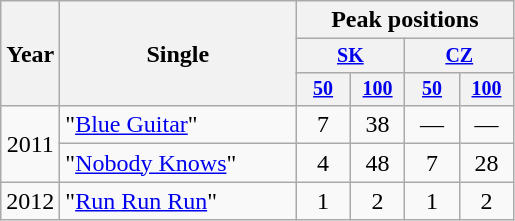<table class="wikitable" style="text-align:center;">
<tr>
<th rowspan="3" width="30">Year</th>
<th rowspan="3" width="150">Single</th>
<th colspan="4" width="120">Peak positions</th>
</tr>
<tr style="font-size:smaller;">
<th colspan="2" width="60"><a href='#'>SK</a></th>
<th colspan="2" width="60"><a href='#'>CZ</a></th>
</tr>
<tr style="font-size:smaller;">
<th width="30"><a href='#'>50</a><br></th>
<th width="30"><a href='#'>100</a><br></th>
<th width="30"><a href='#'>50</a><br></th>
<th width="30"><a href='#'>100</a><br></th>
</tr>
<tr>
<td rowspan="2">2011</td>
<td align="left">"<a href='#'>Blue Guitar</a>"</td>
<td>7</td>
<td>38</td>
<td>—</td>
<td>—</td>
</tr>
<tr>
<td align="left">"<a href='#'>Nobody Knows</a>"</td>
<td>4</td>
<td>48</td>
<td>7</td>
<td>28</td>
</tr>
<tr>
<td rowspan="2">2012</td>
<td align="left">"<a href='#'>Run Run Run</a>"</td>
<td>1</td>
<td>2</td>
<td>1</td>
<td>2</td>
</tr>
</table>
